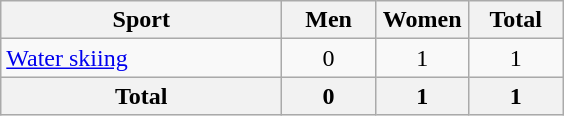<table class="wikitable sortable" style="text-align:center;">
<tr>
<th width=180>Sport</th>
<th width=55>Men</th>
<th width=55>Women</th>
<th width=55>Total</th>
</tr>
<tr>
<td align=left><a href='#'>Water skiing</a></td>
<td>0</td>
<td>1</td>
<td>1</td>
</tr>
<tr>
<th>Total</th>
<th>0</th>
<th>1</th>
<th>1</th>
</tr>
</table>
